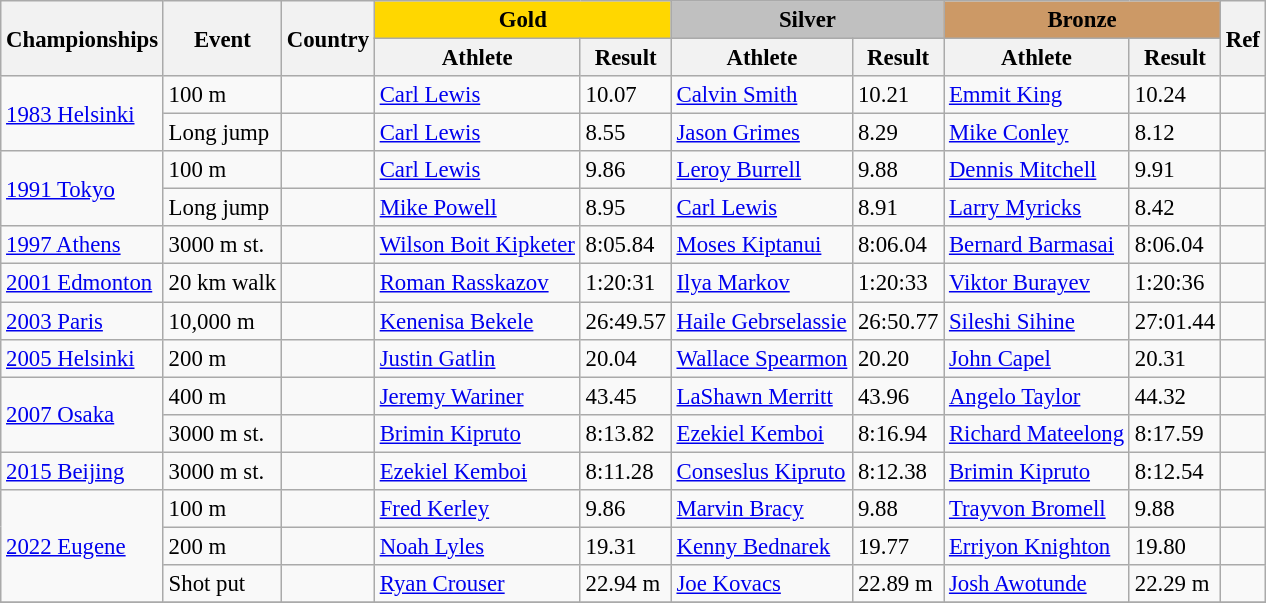<table class="wikitable" style="font-size:95%;">
<tr>
<th rowspan=2>Championships</th>
<th rowspan=2>Event</th>
<th rowspan=2>Country</th>
<th colspan=2 style="background-color:gold;">Gold</th>
<th colspan=2 style="background-color:silver;">Silver</th>
<th colspan=2 style="background-color:#cc9966;">Bronze</th>
<th rowspan=2>Ref</th>
</tr>
<tr>
<th>Athlete</th>
<th>Result</th>
<th>Athlete</th>
<th>Result</th>
<th>Athlete</th>
<th>Result</th>
</tr>
<tr>
<td rowspan=2><a href='#'>1983 Helsinki</a></td>
<td>100 m<br></td>
<td></td>
<td><a href='#'>Carl Lewis</a></td>
<td>10.07</td>
<td><a href='#'>Calvin Smith</a></td>
<td>10.21</td>
<td><a href='#'>Emmit King</a></td>
<td>10.24</td>
<td></td>
</tr>
<tr>
<td>Long jump<br></td>
<td></td>
<td><a href='#'>Carl Lewis</a></td>
<td>8.55</td>
<td><a href='#'>Jason Grimes</a></td>
<td>8.29</td>
<td><a href='#'>Mike Conley</a></td>
<td>8.12</td>
<td></td>
</tr>
<tr>
<td rowspan=2><a href='#'>1991 Tokyo</a></td>
<td>100 m<br></td>
<td></td>
<td><a href='#'>Carl Lewis</a></td>
<td>9.86 </td>
<td><a href='#'>Leroy Burrell</a></td>
<td>9.88</td>
<td><a href='#'>Dennis Mitchell</a></td>
<td>9.91</td>
<td></td>
</tr>
<tr>
<td>Long jump<br></td>
<td></td>
<td><a href='#'>Mike Powell</a></td>
<td>8.95 </td>
<td><a href='#'>Carl Lewis</a></td>
<td>8.91</td>
<td><a href='#'>Larry Myricks</a></td>
<td>8.42</td>
<td></td>
</tr>
<tr>
<td><a href='#'>1997 Athens</a></td>
<td>3000 m st.<br></td>
<td></td>
<td><a href='#'>Wilson Boit Kipketer</a></td>
<td>8:05.84</td>
<td><a href='#'>Moses Kiptanui</a></td>
<td>8:06.04</td>
<td><a href='#'>Bernard Barmasai</a></td>
<td>8:06.04</td>
<td></td>
</tr>
<tr>
<td><a href='#'>2001 Edmonton</a></td>
<td>20 km walk<br></td>
<td></td>
<td><a href='#'>Roman Rasskazov</a></td>
<td>1:20:31</td>
<td><a href='#'>Ilya Markov</a></td>
<td>1:20:33</td>
<td><a href='#'>Viktor Burayev</a></td>
<td>1:20:36</td>
<td></td>
</tr>
<tr>
<td><a href='#'>2003 Paris</a></td>
<td>10,000 m<br></td>
<td></td>
<td><a href='#'>Kenenisa Bekele</a></td>
<td>26:49.57 </td>
<td><a href='#'>Haile Gebrselassie</a></td>
<td>26:50.77</td>
<td><a href='#'>Sileshi Sihine</a></td>
<td>27:01.44</td>
<td></td>
</tr>
<tr>
<td><a href='#'>2005 Helsinki</a></td>
<td>200 m<br></td>
<td></td>
<td><a href='#'>Justin Gatlin</a></td>
<td>20.04</td>
<td><a href='#'>Wallace Spearmon</a></td>
<td>20.20</td>
<td><a href='#'>John Capel</a></td>
<td>20.31</td>
<td></td>
</tr>
<tr>
<td rowspan=2><a href='#'>2007 Osaka</a></td>
<td>400 m<br></td>
<td></td>
<td><a href='#'>Jeremy Wariner</a></td>
<td>43.45</td>
<td><a href='#'>LaShawn Merritt</a></td>
<td>43.96</td>
<td><a href='#'>Angelo Taylor</a></td>
<td>44.32</td>
<td></td>
</tr>
<tr>
<td>3000 m st.<br></td>
<td></td>
<td><a href='#'>Brimin Kipruto</a></td>
<td>8:13.82</td>
<td><a href='#'>Ezekiel Kemboi</a></td>
<td>8:16.94</td>
<td><a href='#'>Richard Mateelong</a></td>
<td>8:17.59</td>
<td></td>
</tr>
<tr>
<td><a href='#'>2015 Beijing</a></td>
<td>3000 m st.<br></td>
<td></td>
<td><a href='#'>Ezekiel Kemboi</a></td>
<td>8:11.28</td>
<td><a href='#'>Conseslus Kipruto</a></td>
<td>8:12.38</td>
<td><a href='#'>Brimin Kipruto</a></td>
<td>8:12.54</td>
<td></td>
</tr>
<tr>
<td rowspan=3><a href='#'>2022 Eugene</a></td>
<td>100 m<br></td>
<td></td>
<td><a href='#'>Fred Kerley</a></td>
<td>9.86</td>
<td><a href='#'>Marvin Bracy</a></td>
<td>9.88</td>
<td><a href='#'>Trayvon Bromell</a></td>
<td>9.88</td>
<td></td>
</tr>
<tr>
<td>200 m<br></td>
<td></td>
<td><a href='#'>Noah Lyles</a></td>
<td>19.31</td>
<td><a href='#'>Kenny Bednarek</a></td>
<td>19.77</td>
<td><a href='#'>Erriyon Knighton</a></td>
<td>19.80</td>
<td></td>
</tr>
<tr>
<td>Shot put<br></td>
<td></td>
<td><a href='#'>Ryan Crouser</a></td>
<td>22.94 m </td>
<td><a href='#'>Joe Kovacs</a></td>
<td>22.89 m</td>
<td><a href='#'>Josh Awotunde</a></td>
<td>22.29 m</td>
<td></td>
</tr>
<tr>
</tr>
</table>
